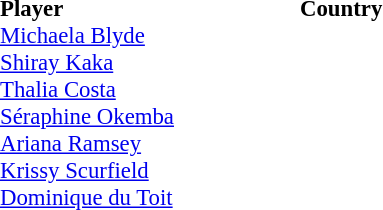<table style="font-size: 95%" cellspacing="0" cellpadding="0">
<tr>
<th style="width:200px;" align="left">Player</th>
<th style="width:150px;" align="left">Country</th>
</tr>
<tr>
<td><a href='#'>Michaela Blyde</a></td>
<td></td>
</tr>
<tr>
<td><a href='#'>Shiray Kaka</a></td>
<td></td>
</tr>
<tr>
<td><a href='#'>Thalia Costa</a></td>
<td></td>
</tr>
<tr>
<td><a href='#'>Séraphine Okemba</a></td>
<td></td>
</tr>
<tr>
<td><a href='#'>Ariana Ramsey</a></td>
<td></td>
</tr>
<tr>
<td><a href='#'>Krissy Scurfield</a></td>
<td></td>
</tr>
<tr>
<td><a href='#'>Dominique du Toit</a></td>
<td></td>
</tr>
</table>
